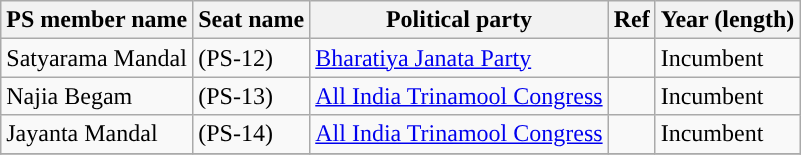<table class="wikitable">
<tr>
<th>PS member name</th>
<th>Seat name</th>
<th>Political party</th>
<th scope=col class=unsortable>Ref</th>
<th>Year (length)</th>
</tr>
<tr>
<td>Satyarama Mandal</td>
<td>(PS-12)</td>
<td><a href='#'>Bharatiya Janata Party</a></td>
<td width="4px"></td>
<td>Incumbent</td>
</tr>
<tr>
<td>Najia Begam</td>
<td>(PS-13)</td>
<td><a href='#'>All India Trinamool Congress</a></td>
<td width="4px"></td>
<td>Incumbent</td>
</tr>
<tr>
<td>Jayanta Mandal</td>
<td>(PS-14)</td>
<td><a href='#'>All India Trinamool Congress</a></td>
<td width="4px"></td>
<td>Incumbent</td>
</tr>
<tr>
</tr>
</table>
